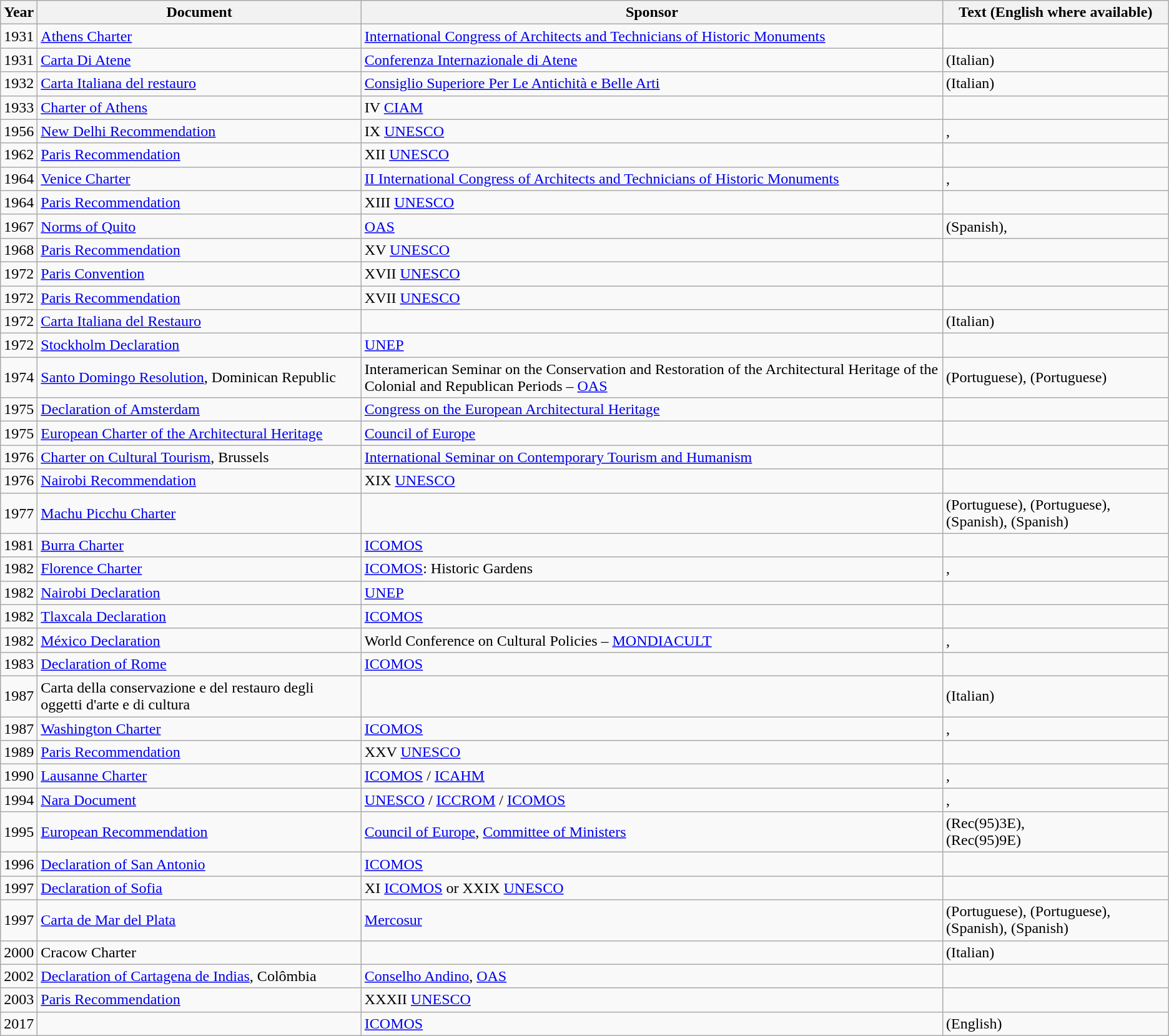<table class="wikitable">
<tr>
<th>Year</th>
<th>Document</th>
<th>Sponsor</th>
<th>Text (English where available)</th>
</tr>
<tr>
<td>1931</td>
<td><a href='#'>Athens Charter</a></td>
<td><a href='#'>International Congress of Architects and Technicians of Historic Monuments</a></td>
<td></td>
</tr>
<tr>
<td>1931</td>
<td><a href='#'>Carta Di Atene</a></td>
<td><a href='#'>Conferenza Internazionale di Atene</a></td>
<td>  (Italian)</td>
</tr>
<tr>
<td>1932</td>
<td><a href='#'>Carta Italiana del restauro</a></td>
<td><a href='#'>Consiglio Superiore Per Le Antichità e Belle Arti</a></td>
<td>  (Italian)</td>
</tr>
<tr>
<td>1933</td>
<td><a href='#'>Charter of Athens</a></td>
<td>IV <a href='#'>CIAM</a></td>
<td></td>
</tr>
<tr>
<td>1956</td>
<td><a href='#'>New Delhi Recommendation</a></td>
<td>IX <a href='#'>UNESCO</a></td>
<td>, </td>
</tr>
<tr>
<td>1962</td>
<td><a href='#'>Paris Recommendation</a></td>
<td>XII <a href='#'>UNESCO</a></td>
<td></td>
</tr>
<tr>
<td>1964</td>
<td><a href='#'>Venice Charter</a></td>
<td><a href='#'>II International Congress of Architects and Technicians of Historic Monuments</a></td>
<td>, </td>
</tr>
<tr>
<td>1964</td>
<td><a href='#'>Paris Recommendation</a></td>
<td>XIII <a href='#'>UNESCO</a></td>
<td></td>
</tr>
<tr>
<td>1967</td>
<td><a href='#'>Norms of Quito</a></td>
<td><a href='#'>OAS</a></td>
<td> (Spanish), </td>
</tr>
<tr>
<td>1968</td>
<td><a href='#'>Paris Recommendation</a></td>
<td>XV <a href='#'>UNESCO</a></td>
<td></td>
</tr>
<tr>
<td>1972</td>
<td><a href='#'>Paris Convention</a></td>
<td>XVII <a href='#'>UNESCO</a></td>
<td></td>
</tr>
<tr>
<td>1972</td>
<td><a href='#'>Paris Recommendation</a></td>
<td>XVII <a href='#'>UNESCO</a></td>
<td></td>
</tr>
<tr>
<td>1972</td>
<td><a href='#'>Carta Italiana del Restauro</a></td>
<td></td>
<td>  (Italian)</td>
</tr>
<tr>
<td>1972</td>
<td><a href='#'>Stockholm Declaration</a></td>
<td><a href='#'>UNEP</a></td>
<td></td>
</tr>
<tr>
<td>1974</td>
<td><a href='#'>Santo Domingo Resolution</a>, Dominican Republic</td>
<td>Interamerican Seminar on the Conservation and Restoration of the Architectural Heritage of the Colonial and Republican Periods – <a href='#'>OAS</a></td>
<td> (Portuguese),  (Portuguese)</td>
</tr>
<tr>
<td>1975</td>
<td><a href='#'>Declaration of Amsterdam</a></td>
<td><a href='#'>Congress on the European Architectural Heritage</a></td>
<td></td>
</tr>
<tr>
<td>1975</td>
<td><a href='#'>European Charter of the Architectural Heritage</a></td>
<td><a href='#'>Council of Europe</a></td>
<td></td>
</tr>
<tr>
<td>1976</td>
<td><a href='#'>Charter on Cultural Tourism</a>, Brussels</td>
<td><a href='#'>International Seminar on Contemporary Tourism and Humanism</a></td>
<td></td>
</tr>
<tr>
<td>1976</td>
<td><a href='#'>Nairobi Recommendation</a></td>
<td>XIX <a href='#'>UNESCO</a></td>
<td></td>
</tr>
<tr>
<td>1977</td>
<td><a href='#'>Machu Picchu Charter</a></td>
<td></td>
<td> (Portuguese),  (Portuguese),  (Spanish),  (Spanish)</td>
</tr>
<tr>
<td>1981</td>
<td><a href='#'>Burra Charter</a></td>
<td><a href='#'>ICOMOS</a></td>
<td></td>
</tr>
<tr>
<td>1982</td>
<td><a href='#'>Florence Charter</a></td>
<td><a href='#'>ICOMOS</a>: Historic Gardens</td>
<td>, </td>
</tr>
<tr>
<td>1982</td>
<td><a href='#'>Nairobi Declaration</a></td>
<td><a href='#'>UNEP</a></td>
<td> </td>
</tr>
<tr>
<td>1982</td>
<td><a href='#'>Tlaxcala Declaration</a></td>
<td><a href='#'>ICOMOS</a></td>
<td></td>
</tr>
<tr>
<td>1982</td>
<td><a href='#'>México Declaration</a></td>
<td>World Conference on Cultural Policies – <a href='#'>MONDIACULT</a></td>
<td>, </td>
</tr>
<tr>
<td>1983</td>
<td><a href='#'>Declaration of Rome</a></td>
<td><a href='#'>ICOMOS</a></td>
<td></td>
</tr>
<tr>
<td>1987</td>
<td>Carta della conservazione e del restauro degli oggetti d'arte e di cultura</td>
<td></td>
<td> (Italian)</td>
</tr>
<tr>
<td>1987</td>
<td><a href='#'>Washington Charter</a></td>
<td><a href='#'>ICOMOS</a></td>
<td>, </td>
</tr>
<tr>
<td>1989</td>
<td><a href='#'>Paris Recommendation</a></td>
<td>XXV <a href='#'>UNESCO</a></td>
<td></td>
</tr>
<tr>
<td>1990</td>
<td><a href='#'>Lausanne Charter</a></td>
<td><a href='#'>ICOMOS</a> / <a href='#'>ICAHM</a></td>
<td>, </td>
</tr>
<tr>
<td>1994</td>
<td><a href='#'>Nara Document</a></td>
<td><a href='#'>UNESCO</a> / <a href='#'>ICCROM</a> / <a href='#'>ICOMOS</a></td>
<td>, </td>
</tr>
<tr>
<td>1995</td>
<td><a href='#'>European Recommendation</a></td>
<td><a href='#'>Council of Europe</a>, <a href='#'>Committee of Ministers</a></td>
<td> (Rec(95)3E),<br> (Rec(95)9E)</td>
</tr>
<tr>
<td>1996</td>
<td><a href='#'>Declaration of San Antonio</a></td>
<td><a href='#'>ICOMOS</a></td>
<td></td>
</tr>
<tr>
<td>1997</td>
<td><a href='#'>Declaration of Sofia</a></td>
<td>XI <a href='#'>ICOMOS</a> or XXIX <a href='#'>UNESCO</a></td>
<td></td>
</tr>
<tr>
<td>1997</td>
<td><a href='#'>Carta de Mar del Plata</a></td>
<td><a href='#'>Mercosur</a></td>
<td> (Portuguese),  (Portuguese),  (Spanish),  (Spanish)</td>
</tr>
<tr>
<td>2000</td>
<td>Cracow Charter</td>
<td></td>
<td> (Italian)</td>
</tr>
<tr>
<td>2002</td>
<td><a href='#'>Declaration of Cartagena de Indias</a>, Colômbia</td>
<td><a href='#'>Conselho Andino</a>, <a href='#'>OAS</a></td>
<td></td>
</tr>
<tr>
<td>2003</td>
<td><a href='#'>Paris Recommendation</a></td>
<td>XXXII <a href='#'>UNESCO</a></td>
<td></td>
</tr>
<tr>
<td>2017</td>
<td></td>
<td><a href='#'>ICOMOS</a></td>
<td> (English)</td>
</tr>
</table>
